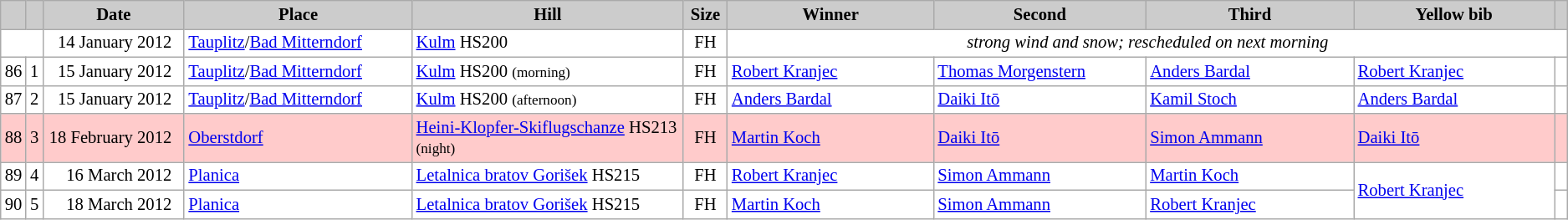<table class="wikitable plainrowheaders" style="background:#fff; font-size:86%; line-height:16px; border:gray solid 1px; border-collapse:collapse;">
<tr style="background:#ccc; text-align:center;">
<th scope="col" style="background:#ccc; width=10 px;"></th>
<th scope="col" style="background:#ccc; width=10 px;"></th>
<th scope="col" style="background:#ccc; width:120px;">Date</th>
<th scope="col" style="background:#ccc; width:200px;">Place</th>
<th scope="col" style="background:#ccc; width:240px;">Hill</th>
<th scope="col" style="background:#ccc; width:30px;">Size</th>
<th scope="col" style="background:#ccc; width:185px;">Winner</th>
<th scope="col" style="background:#ccc; width:185px;">Second</th>
<th scope="col" style="background:#ccc; width:185px;">Third</th>
<th scope="col" style="background:#ccc; width:180px;">Yellow bib</th>
<th scope="col" style="background:#ccc; width:5px;"></th>
</tr>
<tr>
<td colspan=2></td>
<td align=right>14 January 2012  </td>
<td> <a href='#'>Tauplitz</a>/<a href='#'>Bad Mitterndorf</a></td>
<td><a href='#'>Kulm</a> HS200</td>
<td align=center>FH</td>
<td colspan=5 align=center><em>strong wind and snow; rescheduled on next morning</em></td>
</tr>
<tr>
<td align=center>86</td>
<td align=center>1</td>
<td align=right><small></small>15 January 2012  </td>
<td> <a href='#'>Tauplitz</a>/<a href='#'>Bad Mitterndorf</a></td>
<td><a href='#'>Kulm</a> HS200 <small>(morning)</small></td>
<td align=center>FH</td>
<td> <a href='#'>Robert Kranjec</a></td>
<td> <a href='#'>Thomas Morgenstern</a></td>
<td> <a href='#'>Anders Bardal</a></td>
<td> <a href='#'>Robert Kranjec</a></td>
<td></td>
</tr>
<tr>
<td align=center>87</td>
<td align=center>2</td>
<td align=right>15 January 2012  </td>
<td> <a href='#'>Tauplitz</a>/<a href='#'>Bad Mitterndorf</a></td>
<td><a href='#'>Kulm</a> HS200 <small>(afternoon)</small></td>
<td align=center>FH</td>
<td> <a href='#'>Anders Bardal</a></td>
<td> <a href='#'>Daiki Itō</a></td>
<td> <a href='#'>Kamil Stoch</a></td>
<td> <a href='#'>Anders Bardal</a></td>
<td></td>
</tr>
<tr bgcolor=#FFCBCB>
<td align=center>88</td>
<td align=center>3</td>
<td align=right>18 February 2012  </td>
<td> <a href='#'>Oberstdorf</a></td>
<td><a href='#'>Heini-Klopfer-Skiflugschanze</a> HS213 <small>(night)</small></td>
<td align=center>FH</td>
<td> <a href='#'>Martin Koch</a></td>
<td> <a href='#'>Daiki Itō</a></td>
<td> <a href='#'>Simon Ammann</a></td>
<td> <a href='#'>Daiki Itō</a></td>
<td></td>
</tr>
<tr>
<td align=center>89</td>
<td align=center>4</td>
<td align=right>16 March 2012  </td>
<td> <a href='#'>Planica</a></td>
<td><a href='#'>Letalnica bratov Gorišek</a> HS215</td>
<td align=center>FH</td>
<td> <a href='#'>Robert Kranjec</a></td>
<td> <a href='#'>Simon Ammann</a></td>
<td> <a href='#'>Martin Koch</a></td>
<td rowspan=2> <a href='#'>Robert Kranjec</a></td>
<td></td>
</tr>
<tr>
<td align=center>90</td>
<td align=center>5</td>
<td align=right>18 March 2012  </td>
<td> <a href='#'>Planica</a></td>
<td><a href='#'>Letalnica bratov Gorišek</a> HS215</td>
<td align=center>FH</td>
<td> <a href='#'>Martin Koch</a></td>
<td> <a href='#'>Simon Ammann</a></td>
<td> <a href='#'>Robert Kranjec</a></td>
<td></td>
</tr>
</table>
